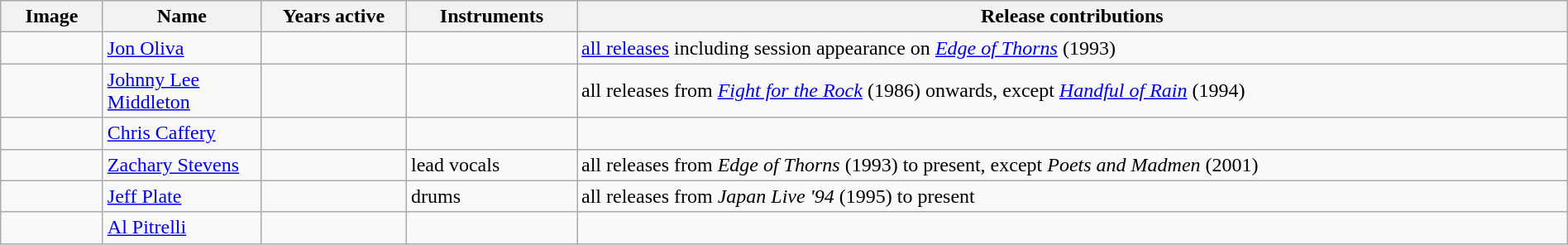<table class="wikitable" width="100%" border="1">
<tr>
<th width="75">Image</th>
<th width="120">Name</th>
<th width="110">Years active</th>
<th width="130">Instruments</th>
<th>Release contributions</th>
</tr>
<tr>
<td></td>
<td><a href='#'>Jon Oliva</a></td>
<td><br></td>
<td></td>
<td><a href='#'>all releases</a> including session appearance on <em><a href='#'>Edge of Thorns</a></em> (1993)</td>
</tr>
<tr>
<td></td>
<td><a href='#'>Johnny Lee Middleton</a></td>
<td></td>
<td></td>
<td>all releases from <em><a href='#'>Fight for the Rock</a></em> (1986) onwards, except <em><a href='#'>Handful of Rain</a></em> (1994)</td>
</tr>
<tr>
<td></td>
<td><a href='#'>Chris Caffery</a></td>
<td></td>
<td></td>
<td></td>
</tr>
<tr>
<td></td>
<td><a href='#'>Zachary Stevens</a></td>
<td></td>
<td>lead vocals</td>
<td>all releases from <em>Edge of Thorns</em> (1993) to present, except <em>Poets and Madmen</em> (2001)</td>
</tr>
<tr>
<td></td>
<td><a href='#'>Jeff Plate</a></td>
<td></td>
<td>drums</td>
<td>all releases from <em>Japan Live '94</em> (1995) to present</td>
</tr>
<tr>
<td></td>
<td><a href='#'>Al Pitrelli</a></td>
<td></td>
<td></td>
<td></td>
</tr>
</table>
